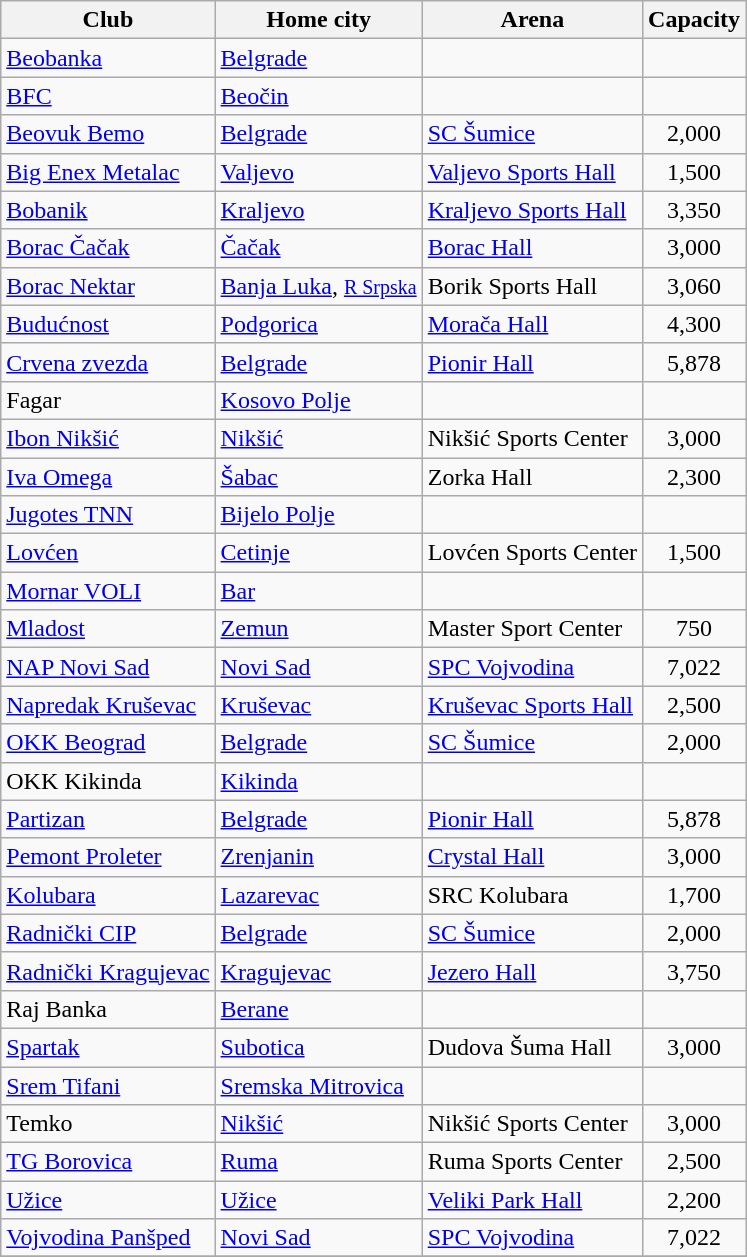<table class="wikitable sortable">
<tr>
<th>Club</th>
<th>Home city</th>
<th>Arena</th>
<th>Capacity</th>
</tr>
<tr>
<td><a href='#'>Beobanka</a></td>
<td><a href='#'>Belgrade</a></td>
<td></td>
<td style="text-align:center"></td>
</tr>
<tr>
<td><a href='#'>BFC</a></td>
<td><a href='#'>Beočin</a></td>
<td></td>
<td style="text-align:center"></td>
</tr>
<tr>
<td><a href='#'>Beovuk Bemo</a></td>
<td><a href='#'>Belgrade</a></td>
<td><a href='#'>SC Šumice</a></td>
<td style="text-align:center">2,000</td>
</tr>
<tr>
<td><a href='#'>Big Enex Metalac</a></td>
<td><a href='#'>Valjevo</a></td>
<td><a href='#'>Valjevo Sports Hall</a></td>
<td style="text-align:center">1,500</td>
</tr>
<tr>
<td><a href='#'>Bobanik</a></td>
<td><a href='#'>Kraljevo</a></td>
<td><a href='#'>Kraljevo Sports Hall</a></td>
<td style="text-align:center">3,350</td>
</tr>
<tr>
<td><a href='#'>Borac Čačak</a></td>
<td><a href='#'>Čačak</a></td>
<td><a href='#'>Borac Hall</a></td>
<td style="text-align:center">3,000</td>
</tr>
<tr>
<td><a href='#'>Borac Nektar</a></td>
<td><a href='#'>Banja Luka</a>, <small><a href='#'>R Srpska</a></small></td>
<td>Borik Sports Hall</td>
<td style="text-align:center">3,060</td>
</tr>
<tr>
<td><a href='#'>Budućnost</a></td>
<td><a href='#'>Podgorica</a></td>
<td><a href='#'>Morača Hall</a></td>
<td style="text-align:center">4,300</td>
</tr>
<tr>
<td><a href='#'>Crvena zvezda</a></td>
<td><a href='#'>Belgrade</a></td>
<td><a href='#'>Pionir Hall</a></td>
<td style="text-align:center">5,878</td>
</tr>
<tr>
<td>Fagar</td>
<td><a href='#'>Kosovo Polje</a></td>
<td></td>
<td style="text-align:center"></td>
</tr>
<tr>
<td><a href='#'>Ibon Nikšić</a></td>
<td><a href='#'>Nikšić</a></td>
<td>Nikšić Sports Center</td>
<td style="text-align:center">3,000</td>
</tr>
<tr>
<td><a href='#'>Iva Omega</a></td>
<td><a href='#'>Šabac</a></td>
<td>Zorka Hall</td>
<td style="text-align:center">2,300</td>
</tr>
<tr>
<td><a href='#'>Jugotes TNN</a></td>
<td><a href='#'>Bijelo Polje</a></td>
<td></td>
<td style="text-align:center"></td>
</tr>
<tr>
<td><a href='#'>Lovćen</a></td>
<td><a href='#'>Cetinje</a></td>
<td>Lovćen Sports Center</td>
<td style="text-align:center">1,500</td>
</tr>
<tr>
<td><a href='#'>Mornar VOLI</a></td>
<td><a href='#'>Bar</a></td>
<td></td>
<td style="text-align:center"></td>
</tr>
<tr>
<td><a href='#'>Mladost</a></td>
<td><a href='#'>Zemun</a></td>
<td>Master Sport Center</td>
<td style="text-align:center">750</td>
</tr>
<tr>
<td><a href='#'>NAP Novi Sad</a></td>
<td><a href='#'>Novi Sad</a></td>
<td><a href='#'>SPC Vojvodina</a></td>
<td style="text-align:center">7,022</td>
</tr>
<tr>
<td><a href='#'>Napredak Kruševac</a></td>
<td><a href='#'>Kruševac</a></td>
<td><a href='#'>Kruševac Sports Hall</a></td>
<td style="text-align:center">2,500</td>
</tr>
<tr>
<td><a href='#'>OKK Beograd</a></td>
<td><a href='#'>Belgrade</a></td>
<td><a href='#'>SC Šumice</a></td>
<td style="text-align:center">2,000</td>
</tr>
<tr>
<td>OKK Kikinda</td>
<td><a href='#'>Kikinda</a></td>
<td></td>
<td style="text-align:center"></td>
</tr>
<tr>
<td><a href='#'>Partizan</a></td>
<td><a href='#'>Belgrade</a></td>
<td><a href='#'>Pionir Hall</a></td>
<td style="text-align:center">5,878</td>
</tr>
<tr>
<td><a href='#'>Pemont Proleter</a></td>
<td><a href='#'>Zrenjanin</a></td>
<td><a href='#'>Crystal Hall</a></td>
<td style="text-align:center">3,000</td>
</tr>
<tr>
<td><a href='#'>Kolubara</a></td>
<td><a href='#'>Lazarevac</a></td>
<td>SRC Kolubara</td>
<td style="text-align:center">1,700</td>
</tr>
<tr>
<td><a href='#'>Radnički CIP</a></td>
<td><a href='#'>Belgrade</a></td>
<td><a href='#'>SC Šumice</a></td>
<td style="text-align:center">2,000</td>
</tr>
<tr>
<td><a href='#'>Radnički Kragujevac</a></td>
<td><a href='#'>Kragujevac</a></td>
<td><a href='#'>Jezero Hall</a></td>
<td style="text-align:center">3,750</td>
</tr>
<tr>
<td>Raj Banka</td>
<td><a href='#'>Berane</a></td>
<td></td>
<td style="text-align:center"></td>
</tr>
<tr>
<td><a href='#'>Spartak</a></td>
<td><a href='#'>Subotica</a></td>
<td>Dudova Šuma Hall</td>
<td style="text-align:center">3,000</td>
</tr>
<tr>
<td><a href='#'>Srem Tifani</a></td>
<td><a href='#'>Sremska Mitrovica</a></td>
<td></td>
<td style="text-align:center"></td>
</tr>
<tr>
<td>Temko</td>
<td><a href='#'>Nikšić</a></td>
<td>Nikšić Sports Center</td>
<td style="text-align:center">3,000</td>
</tr>
<tr>
<td><a href='#'>TG Borovica</a></td>
<td><a href='#'>Ruma</a></td>
<td>Ruma Sports Center</td>
<td style="text-align:center">2,500</td>
</tr>
<tr>
<td><a href='#'>Užice</a></td>
<td><a href='#'>Užice</a></td>
<td><a href='#'>Veliki Park Hall</a></td>
<td style="text-align:center">2,200</td>
</tr>
<tr>
<td><a href='#'>Vojvodina Panšped</a></td>
<td><a href='#'>Novi Sad</a></td>
<td><a href='#'>SPC Vojvodina</a></td>
<td style="text-align:center">7,022</td>
</tr>
<tr>
</tr>
</table>
